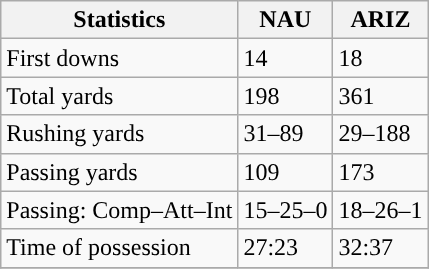<table class="wikitable" style="float: left;">
<tr>
<th>Statistics</th>
<th>NAU</th>
<th>ARIZ</th>
</tr>
<tr>
<td>First downs</td>
<td>14</td>
<td>18</td>
</tr>
<tr>
<td>Total yards</td>
<td>198</td>
<td>361</td>
</tr>
<tr>
<td>Rushing yards</td>
<td>31–89</td>
<td>29–188</td>
</tr>
<tr>
<td>Passing yards</td>
<td>109</td>
<td>173</td>
</tr>
<tr>
<td>Passing: Comp–Att–Int</td>
<td>15–25–0</td>
<td>18–26–1</td>
</tr>
<tr>
<td>Time of possession</td>
<td>27:23</td>
<td>32:37</td>
</tr>
<tr>
</tr>
</table>
